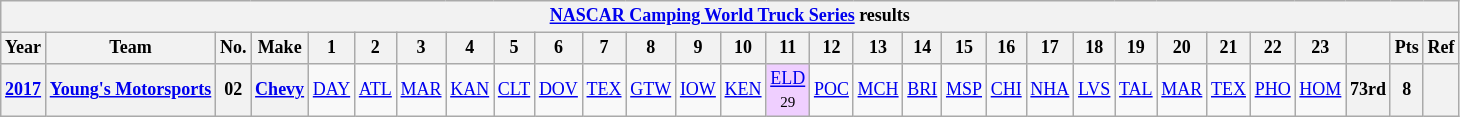<table class="wikitable" style="text-align:center; font-size:75%">
<tr>
<th colspan=45><a href='#'>NASCAR Camping World Truck Series</a> results</th>
</tr>
<tr>
<th>Year</th>
<th>Team</th>
<th>No.</th>
<th>Make</th>
<th>1</th>
<th>2</th>
<th>3</th>
<th>4</th>
<th>5</th>
<th>6</th>
<th>7</th>
<th>8</th>
<th>9</th>
<th>10</th>
<th>11</th>
<th>12</th>
<th>13</th>
<th>14</th>
<th>15</th>
<th>16</th>
<th>17</th>
<th>18</th>
<th>19</th>
<th>20</th>
<th>21</th>
<th>22</th>
<th>23</th>
<th></th>
<th>Pts</th>
<th>Ref</th>
</tr>
<tr>
<th><a href='#'>2017</a></th>
<th><a href='#'>Young's Motorsports</a></th>
<th>02</th>
<th><a href='#'>Chevy</a></th>
<td><a href='#'>DAY</a></td>
<td><a href='#'>ATL</a></td>
<td><a href='#'>MAR</a></td>
<td><a href='#'>KAN</a></td>
<td><a href='#'>CLT</a></td>
<td><a href='#'>DOV</a></td>
<td><a href='#'>TEX</a></td>
<td><a href='#'>GTW</a></td>
<td><a href='#'>IOW</a></td>
<td><a href='#'>KEN</a></td>
<td style="background:#EFCFFF;"><a href='#'>ELD</a><br><small>29</small></td>
<td><a href='#'>POC</a></td>
<td><a href='#'>MCH</a></td>
<td><a href='#'>BRI</a></td>
<td><a href='#'>MSP</a></td>
<td><a href='#'>CHI</a></td>
<td><a href='#'>NHA</a></td>
<td><a href='#'>LVS</a></td>
<td><a href='#'>TAL</a></td>
<td><a href='#'>MAR</a></td>
<td><a href='#'>TEX</a></td>
<td><a href='#'>PHO</a></td>
<td><a href='#'>HOM</a></td>
<th>73rd</th>
<th>8</th>
<th></th>
</tr>
</table>
